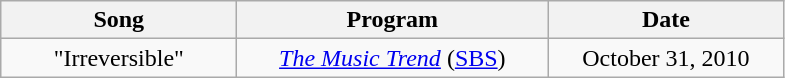<table class="wikitable">
<tr>
<th style="width:150px;">Song</th>
<th style="width:200px;">Program</th>
<th style="width:150px;">Date</th>
</tr>
<tr>
<td style="text-align:center;">"Irreversible"</td>
<td style="text-align:center;"><em><a href='#'>The Music Trend</a></em> (<a href='#'>SBS</a>)</td>
<td style="text-align:center;">October 31, 2010</td>
</tr>
</table>
